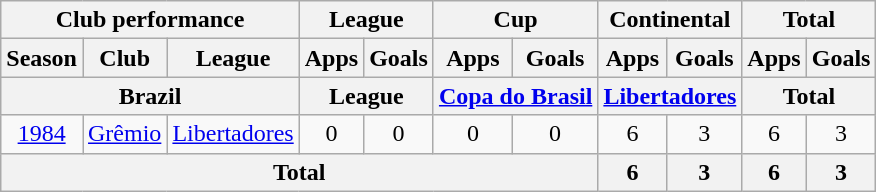<table class="wikitable" style="text-align:center;">
<tr>
<th colspan=3>Club performance</th>
<th colspan=2>League</th>
<th colspan=2>Cup</th>
<th colspan=2>Continental</th>
<th colspan=2>Total</th>
</tr>
<tr>
<th>Season</th>
<th>Club</th>
<th>League</th>
<th>Apps</th>
<th>Goals</th>
<th>Apps</th>
<th>Goals</th>
<th>Apps</th>
<th>Goals</th>
<th>Apps</th>
<th>Goals</th>
</tr>
<tr>
<th colspan=3>Brazil</th>
<th colspan=2>League</th>
<th colspan=2><a href='#'>Copa do Brasil</a></th>
<th colspan=2><a href='#'>Libertadores</a></th>
<th colspan=2>Total</th>
</tr>
<tr>
<td><a href='#'>1984</a></td>
<td><a href='#'>Grêmio</a></td>
<td><a href='#'>Libertadores</a></td>
<td>0</td>
<td>0</td>
<td>0</td>
<td>0</td>
<td>6</td>
<td>3</td>
<td>6</td>
<td>3</td>
</tr>
<tr>
<th colspan=7>Total</th>
<th>6</th>
<th>3</th>
<th>6</th>
<th>3</th>
</tr>
</table>
